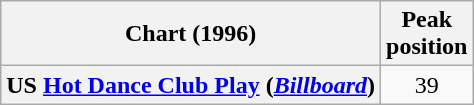<table class="wikitable plainrowheaders">
<tr>
<th>Chart (1996)</th>
<th>Peak<br>position</th>
</tr>
<tr>
<th scope="row">US <a href='#'>Hot Dance Club Play</a> (<em><a href='#'>Billboard</a></em>)</th>
<td style="text-align:center;">39</td>
</tr>
</table>
